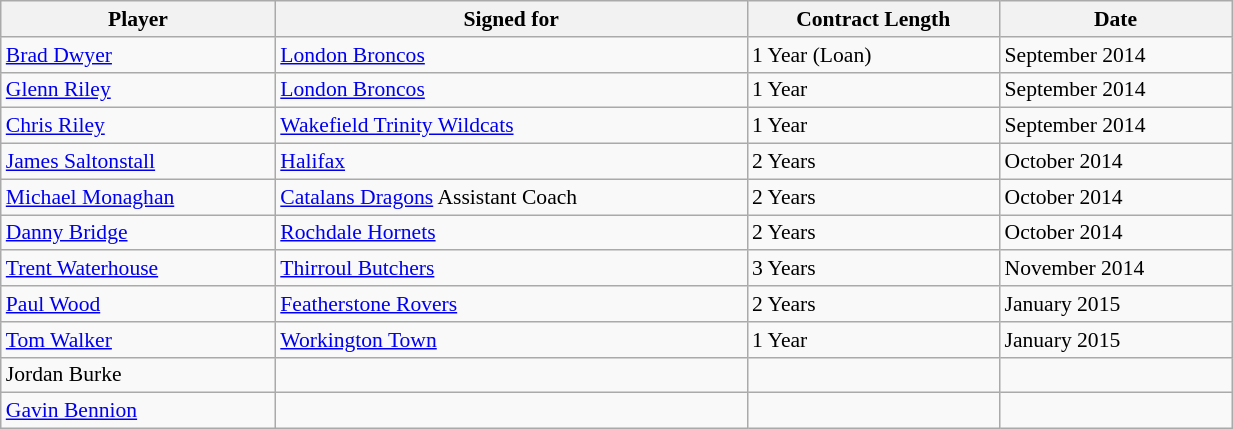<table class="wikitable"  style="width:65%; font-size:90%;">
<tr>
<th>Player</th>
<th>Signed for</th>
<th>Contract Length</th>
<th>Date</th>
</tr>
<tr>
<td> <a href='#'>Brad Dwyer</a></td>
<td><a href='#'>London Broncos</a></td>
<td>1 Year (Loan)</td>
<td>September 2014</td>
</tr>
<tr>
<td> <a href='#'>Glenn Riley</a></td>
<td><a href='#'>London Broncos</a></td>
<td>1 Year</td>
<td>September 2014</td>
</tr>
<tr>
<td> <a href='#'>Chris Riley</a></td>
<td><a href='#'>Wakefield Trinity Wildcats</a></td>
<td>1 Year</td>
<td>September 2014</td>
</tr>
<tr>
<td> <a href='#'>James Saltonstall</a></td>
<td><a href='#'>Halifax</a></td>
<td>2 Years</td>
<td>October 2014</td>
</tr>
<tr>
<td> <a href='#'>Michael Monaghan</a></td>
<td><a href='#'>Catalans Dragons</a> Assistant Coach</td>
<td>2 Years</td>
<td>October 2014</td>
</tr>
<tr>
<td> <a href='#'>Danny Bridge</a></td>
<td><a href='#'>Rochdale Hornets</a></td>
<td>2 Years</td>
<td>October 2014</td>
</tr>
<tr>
<td> <a href='#'>Trent Waterhouse</a></td>
<td><a href='#'>Thirroul Butchers</a></td>
<td>3 Years</td>
<td>November 2014</td>
</tr>
<tr>
<td> <a href='#'>Paul Wood</a></td>
<td><a href='#'>Featherstone Rovers</a></td>
<td>2 Years</td>
<td>January 2015</td>
</tr>
<tr>
<td> <a href='#'>Tom Walker</a></td>
<td><a href='#'>Workington Town</a></td>
<td>1 Year</td>
<td>January 2015</td>
</tr>
<tr>
<td> Jordan Burke</td>
<td></td>
<td></td>
<td></td>
</tr>
<tr>
<td> <a href='#'>Gavin Bennion</a></td>
<td></td>
<td></td>
<td></td>
</tr>
</table>
